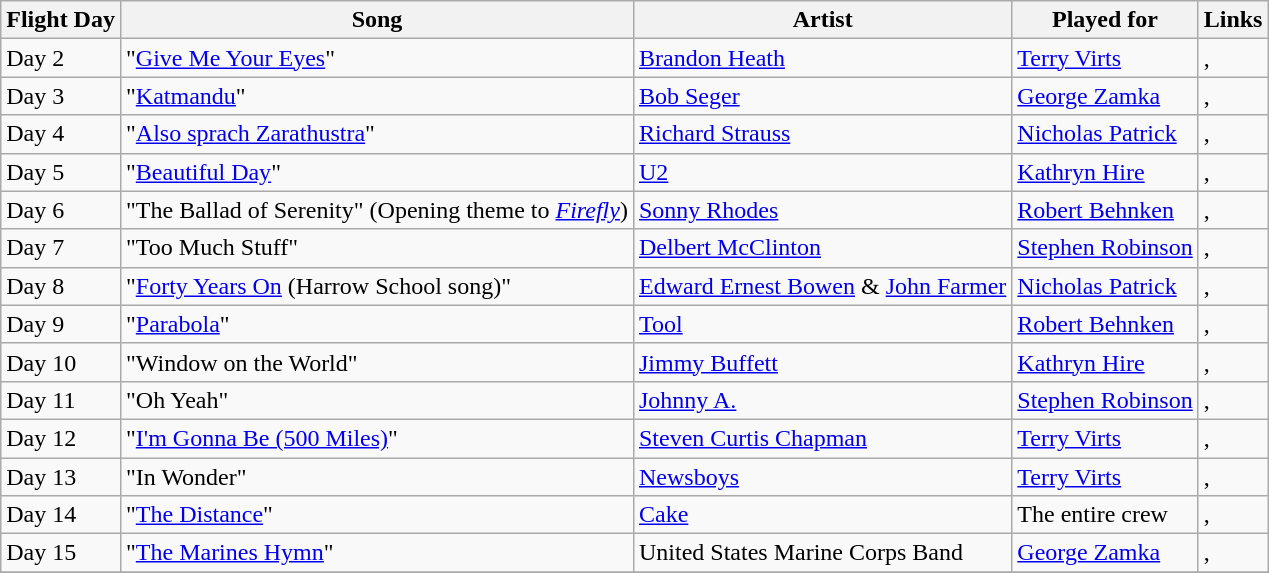<table class="wikitable">
<tr>
<th>Flight Day</th>
<th>Song</th>
<th>Artist</th>
<th>Played for</th>
<th>Links</th>
</tr>
<tr>
<td>Day 2</td>
<td>"<a href='#'>Give Me Your Eyes</a>"</td>
<td><a href='#'>Brandon Heath</a></td>
<td><a href='#'>Terry Virts</a></td>
<td>, <br></td>
</tr>
<tr>
<td>Day 3</td>
<td>"<a href='#'>Katmandu</a>"</td>
<td><a href='#'>Bob Seger</a></td>
<td><a href='#'>George Zamka</a></td>
<td>, <br></td>
</tr>
<tr>
<td>Day 4</td>
<td>"<a href='#'>Also sprach Zarathustra</a>"</td>
<td><a href='#'>Richard Strauss</a></td>
<td><a href='#'>Nicholas Patrick</a></td>
<td>, <br></td>
</tr>
<tr>
<td>Day 5</td>
<td>"<a href='#'>Beautiful Day</a>"</td>
<td><a href='#'>U2</a></td>
<td><a href='#'>Kathryn Hire</a></td>
<td>, <br></td>
</tr>
<tr>
<td>Day 6</td>
<td>"The Ballad of Serenity" (Opening theme to <em><a href='#'>Firefly</a></em>)</td>
<td><a href='#'>Sonny Rhodes</a></td>
<td><a href='#'>Robert Behnken</a></td>
<td>, <br></td>
</tr>
<tr>
<td>Day 7</td>
<td>"Too Much Stuff"</td>
<td><a href='#'>Delbert McClinton</a></td>
<td><a href='#'>Stephen Robinson</a></td>
<td>, <br></td>
</tr>
<tr>
<td>Day 8</td>
<td>"<a href='#'>Forty Years On</a> (Harrow School song)"</td>
<td><a href='#'>Edward Ernest Bowen</a> & <a href='#'>John Farmer</a></td>
<td><a href='#'>Nicholas Patrick</a></td>
<td>, <br></td>
</tr>
<tr>
<td>Day 9</td>
<td>"<a href='#'>Parabola</a>"</td>
<td><a href='#'>Tool</a></td>
<td><a href='#'>Robert Behnken</a></td>
<td>, <br></td>
</tr>
<tr>
<td>Day 10</td>
<td>"Window on the World"</td>
<td><a href='#'>Jimmy Buffett</a></td>
<td><a href='#'>Kathryn Hire</a></td>
<td>, <br></td>
</tr>
<tr>
<td>Day 11</td>
<td>"Oh Yeah"</td>
<td><a href='#'>Johnny A.</a></td>
<td><a href='#'>Stephen Robinson</a></td>
<td>, <br></td>
</tr>
<tr>
<td>Day 12</td>
<td>"<a href='#'>I'm Gonna Be (500 Miles)</a>"</td>
<td><a href='#'>Steven Curtis Chapman</a></td>
<td><a href='#'>Terry Virts</a></td>
<td>, <br></td>
</tr>
<tr>
<td>Day 13</td>
<td>"In Wonder"</td>
<td><a href='#'>Newsboys</a></td>
<td><a href='#'>Terry Virts</a></td>
<td>, <br></td>
</tr>
<tr>
<td>Day 14</td>
<td>"<a href='#'>The Distance</a>"</td>
<td><a href='#'>Cake</a></td>
<td>The entire crew</td>
<td>, <br></td>
</tr>
<tr>
<td>Day 15</td>
<td>"<a href='#'>The Marines Hymn</a>"</td>
<td>United States Marine Corps Band</td>
<td><a href='#'>George Zamka</a></td>
<td>, <br></td>
</tr>
<tr>
</tr>
</table>
